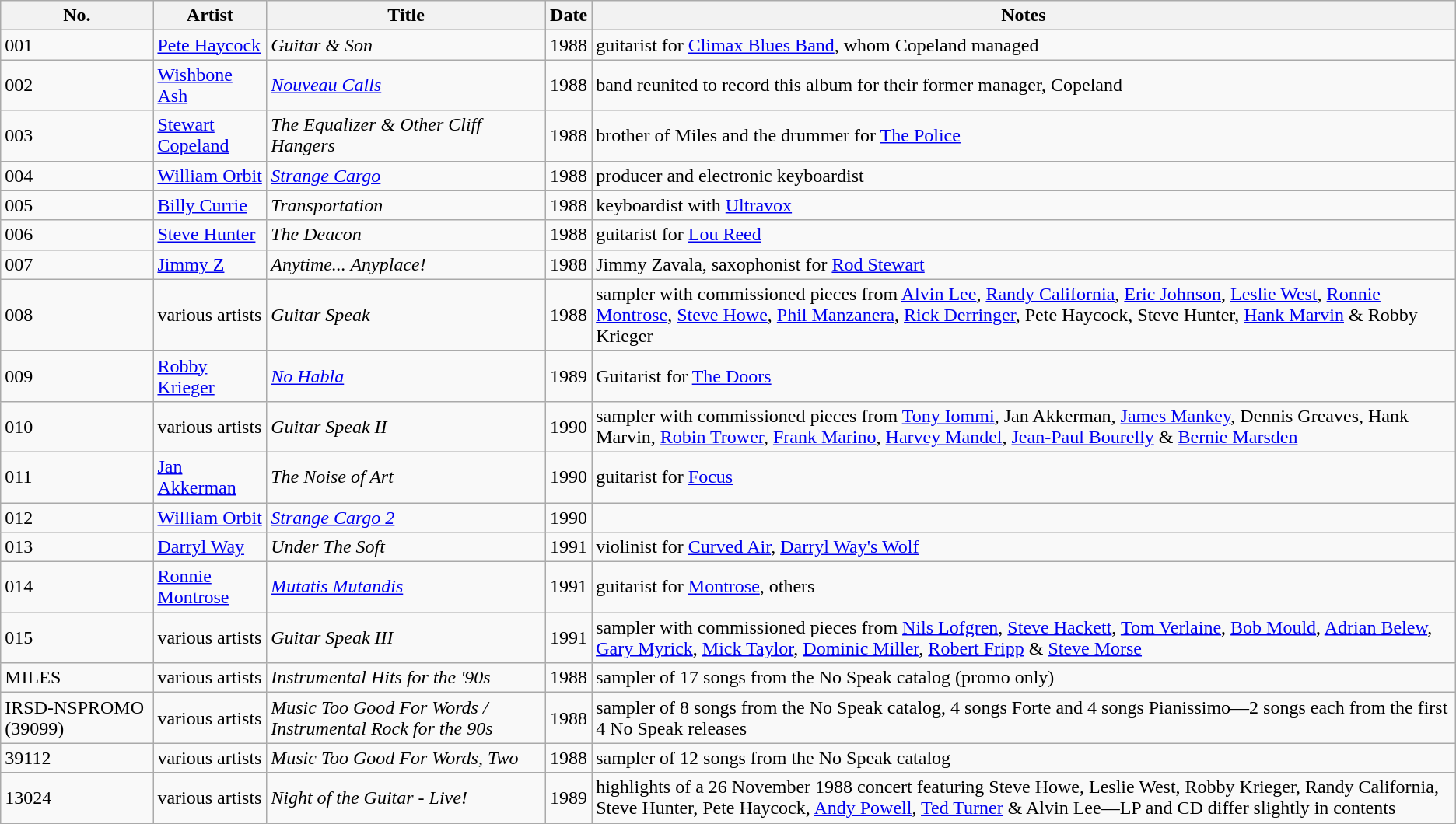<table class = "wikitable">
<tr>
<th>No.</th>
<th>Artist</th>
<th>Title</th>
<th>Date</th>
<th>Notes</th>
</tr>
<tr>
<td>001</td>
<td><a href='#'>Pete Haycock</a></td>
<td><em>Guitar & Son</em></td>
<td>1988</td>
<td>guitarist for <a href='#'>Climax Blues Band</a>, whom Copeland managed </td>
</tr>
<tr>
<td>002</td>
<td><a href='#'>Wishbone Ash</a></td>
<td><em><a href='#'>Nouveau Calls</a></em></td>
<td>1988</td>
<td>band reunited to record this album for their former manager, Copeland</td>
</tr>
<tr>
<td>003</td>
<td><a href='#'>Stewart Copeland</a></td>
<td><em>The Equalizer & Other Cliff Hangers</em></td>
<td>1988</td>
<td>brother of Miles and the drummer for <a href='#'>The Police</a></td>
</tr>
<tr>
<td>004</td>
<td><a href='#'>William Orbit</a></td>
<td><em><a href='#'>Strange Cargo</a></em></td>
<td>1988</td>
<td>producer and electronic keyboardist</td>
</tr>
<tr>
<td>005</td>
<td><a href='#'>Billy Currie</a></td>
<td><em>Transportation</em></td>
<td>1988</td>
<td>keyboardist with <a href='#'>Ultravox</a></td>
</tr>
<tr>
<td>006</td>
<td><a href='#'>Steve Hunter</a></td>
<td><em>The Deacon</em></td>
<td>1988</td>
<td>guitarist for <a href='#'>Lou Reed</a></td>
</tr>
<tr>
<td>007</td>
<td><a href='#'>Jimmy Z</a></td>
<td><em>Anytime... Anyplace!</em></td>
<td>1988</td>
<td>Jimmy Zavala, saxophonist for <a href='#'>Rod Stewart</a></td>
</tr>
<tr>
<td>008</td>
<td>various artists</td>
<td><em>Guitar Speak</em></td>
<td>1988</td>
<td>sampler with commissioned pieces from <a href='#'>Alvin Lee</a>, <a href='#'>Randy California</a>, <a href='#'>Eric Johnson</a>, <a href='#'>Leslie West</a>, <a href='#'>Ronnie Montrose</a>, <a href='#'>Steve Howe</a>, <a href='#'>Phil Manzanera</a>, <a href='#'>Rick Derringer</a>, Pete Haycock, Steve Hunter, <a href='#'>Hank Marvin</a> & Robby Krieger</td>
</tr>
<tr>
<td>009</td>
<td><a href='#'>Robby Krieger</a></td>
<td><em><a href='#'>No Habla</a></em></td>
<td>1989</td>
<td>Guitarist for <a href='#'>The Doors</a></td>
</tr>
<tr>
<td>010</td>
<td>various artists</td>
<td><em>Guitar Speak II</em></td>
<td>1990</td>
<td>sampler with commissioned pieces from <a href='#'>Tony Iommi</a>, Jan Akkerman, <a href='#'>James Mankey</a>, Dennis Greaves, Hank Marvin, <a href='#'>Robin Trower</a>, <a href='#'>Frank Marino</a>, <a href='#'>Harvey Mandel</a>, <a href='#'>Jean-Paul Bourelly</a> & <a href='#'>Bernie Marsden</a></td>
</tr>
<tr>
<td>011</td>
<td><a href='#'>Jan Akkerman</a></td>
<td><em>The Noise of Art</em></td>
<td>1990</td>
<td>guitarist for <a href='#'>Focus</a></td>
</tr>
<tr>
<td>012</td>
<td><a href='#'>William Orbit</a></td>
<td><em><a href='#'>Strange Cargo 2</a></em></td>
<td>1990</td>
<td></td>
</tr>
<tr>
<td>013</td>
<td><a href='#'>Darryl Way</a></td>
<td><em>Under The Soft</em></td>
<td>1991</td>
<td>violinist for <a href='#'>Curved Air</a>, <a href='#'>Darryl Way's Wolf</a></td>
</tr>
<tr>
<td>014</td>
<td><a href='#'>Ronnie Montrose</a></td>
<td><em><a href='#'>Mutatis Mutandis</a></em></td>
<td>1991</td>
<td>guitarist for <a href='#'>Montrose</a>, others</td>
</tr>
<tr>
<td>015</td>
<td>various artists</td>
<td><em>Guitar Speak III</em></td>
<td>1991</td>
<td>sampler with commissioned pieces from <a href='#'>Nils Lofgren</a>, <a href='#'>Steve Hackett</a>, <a href='#'>Tom Verlaine</a>, <a href='#'>Bob Mould</a>, <a href='#'>Adrian Belew</a>, <a href='#'>Gary Myrick</a>, <a href='#'>Mick Taylor</a>, <a href='#'>Dominic Miller</a>, <a href='#'>Robert Fripp</a> & <a href='#'>Steve Morse</a></td>
</tr>
<tr>
<td>MILES</td>
<td>various artists</td>
<td><em>Instrumental Hits for the '90s</em></td>
<td>1988</td>
<td>sampler of 17 songs from the No Speak catalog (promo only)</td>
</tr>
<tr>
<td>IRSD-NSPROMO (39099)</td>
<td>various artists</td>
<td><em>Music Too Good For Words / Instrumental Rock for the 90s</em></td>
<td>1988</td>
<td>sampler of 8 songs from the No Speak catalog, 4 songs Forte and 4 songs Pianissimo—2 songs each from the first 4 No Speak releases</td>
</tr>
<tr>
<td>39112</td>
<td>various artists</td>
<td><em>Music Too Good For Words, Two</em></td>
<td>1988</td>
<td>sampler of 12 songs from the No Speak catalog</td>
</tr>
<tr>
<td>13024</td>
<td>various artists</td>
<td><em>Night of the Guitar - Live!</em></td>
<td>1989</td>
<td>highlights of a 26 November 1988 concert featuring Steve Howe, Leslie West, Robby Krieger, Randy California, Steve Hunter, Pete Haycock, <a href='#'>Andy Powell</a>, <a href='#'>Ted Turner</a> & Alvin Lee—LP and CD differ slightly in contents</td>
</tr>
</table>
